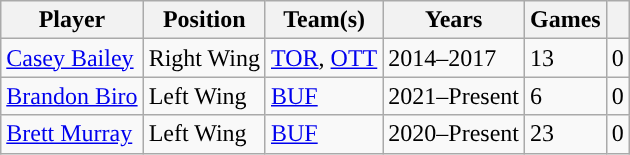<table class="wikitable sortable">
<tr>
<th>Player</th>
<th>Position</th>
<th>Team(s)</th>
<th>Years</th>
<th>Games</th>
<th><a href='#'></a></th>
</tr>
<tr>
<td><a href='#'>Casey Bailey</a></td>
<td>Right Wing</td>
<td><a href='#'>TOR</a>, <a href='#'>OTT</a></td>
<td>2014–2017</td>
<td>13</td>
<td>0</td>
</tr>
<tr>
<td><a href='#'>Brandon Biro</a></td>
<td>Left Wing</td>
<td><a href='#'>BUF</a></td>
<td>2021–Present</td>
<td>6</td>
<td>0</td>
</tr>
<tr>
<td><a href='#'>Brett Murray</a></td>
<td>Left Wing</td>
<td><a href='#'>BUF</a></td>
<td>2020–Present</td>
<td>23</td>
<td>0</td>
</tr>
</table>
